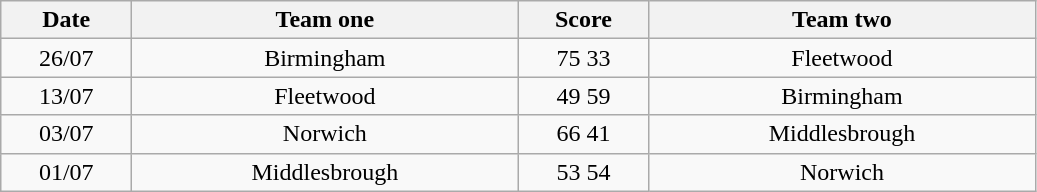<table class="wikitable" style="text-align: center">
<tr>
<th width=80>Date</th>
<th width=250>Team one</th>
<th width=80>Score</th>
<th width=250>Team two</th>
</tr>
<tr>
<td>26/07</td>
<td>Birmingham</td>
<td>75	33</td>
<td>Fleetwood</td>
</tr>
<tr>
<td>13/07</td>
<td>Fleetwood</td>
<td>49	59</td>
<td>Birmingham</td>
</tr>
<tr>
<td>03/07</td>
<td>Norwich</td>
<td>66	41</td>
<td>Middlesbrough</td>
</tr>
<tr>
<td>01/07</td>
<td>Middlesbrough</td>
<td>53	54</td>
<td>Norwich</td>
</tr>
</table>
